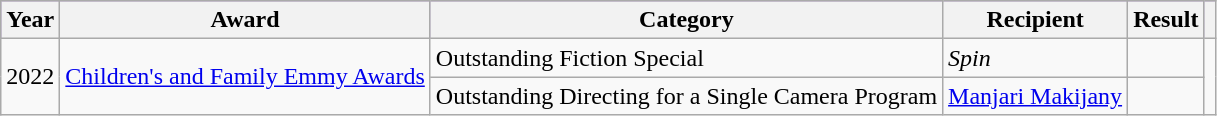<table class="wikitable">
<tr style="background:#96c; text-align:center;">
<th>Year</th>
<th>Award</th>
<th>Category</th>
<th>Recipient</th>
<th>Result</th>
<th></th>
</tr>
<tr>
<td rowspan="2">2022</td>
<td rowspan="2"><a href='#'>Children's and Family Emmy Awards</a></td>
<td>Outstanding Fiction Special</td>
<td><em>Spin</em></td>
<td></td>
<td rowspan="2" style="text-align:center;"></td>
</tr>
<tr>
<td>Outstanding Directing for a Single Camera Program</td>
<td><a href='#'>Manjari Makijany</a></td>
<td></td>
</tr>
</table>
